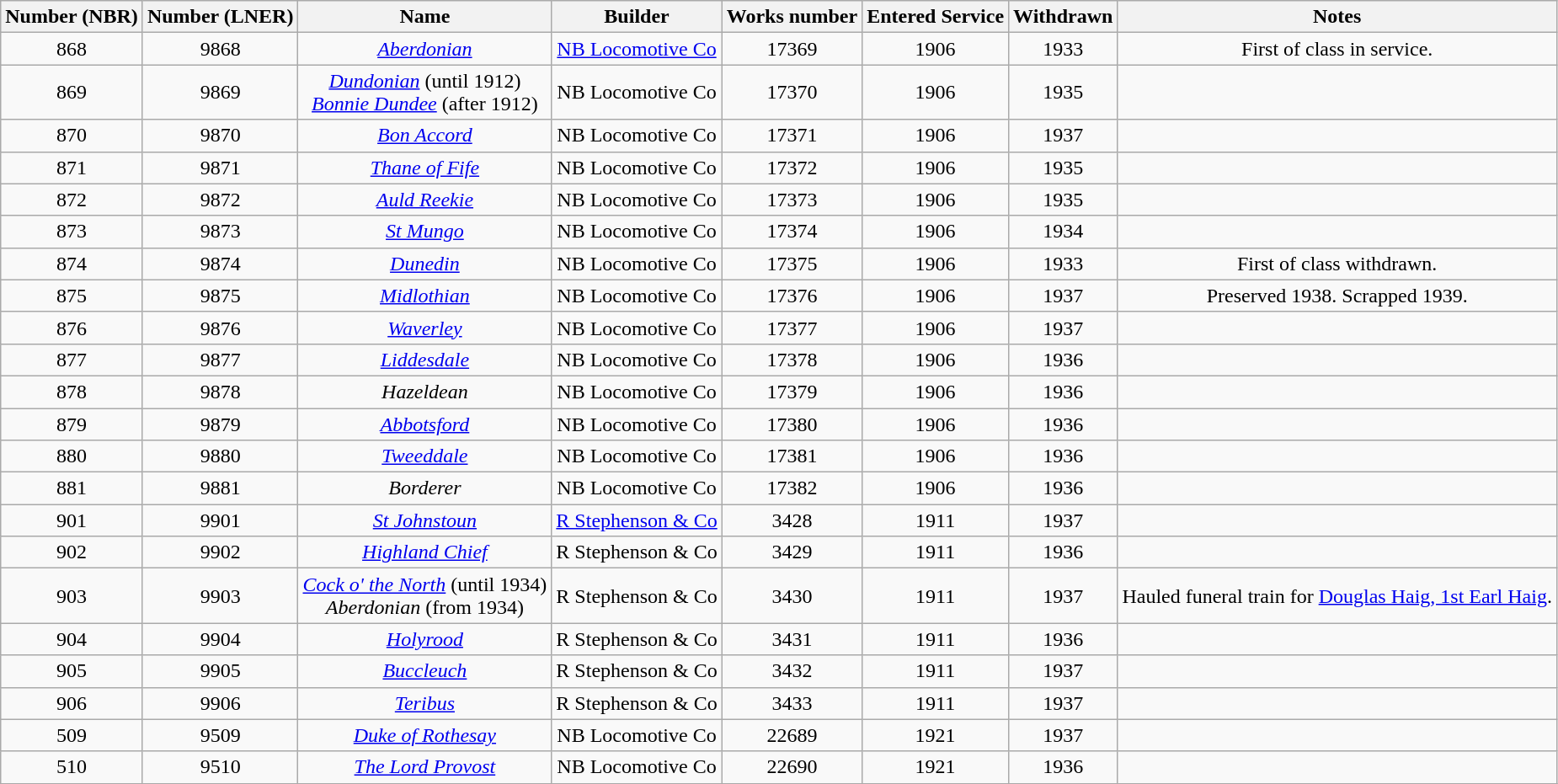<table class="wikitable">
<tr>
<th>Number (NBR)</th>
<th>Number (LNER)</th>
<th>Name</th>
<th>Builder</th>
<th>Works number</th>
<th>Entered Service</th>
<th>Withdrawn</th>
<th>Notes</th>
</tr>
<tr>
<td align=center>868</td>
<td align=center>9868</td>
<td align=center><em><a href='#'>Aberdonian</a></em></td>
<td align=center><a href='#'>NB Locomotive Co</a></td>
<td align=center>17369</td>
<td align=center>1906</td>
<td align=center>1933</td>
<td align=center>First of class in service.</td>
</tr>
<tr>
<td align=center>869</td>
<td align=center>9869</td>
<td align=center><em><a href='#'>Dundonian</a></em> (until 1912)<br><em><a href='#'>Bonnie Dundee</a></em> (after 1912)</td>
<td align=center>NB Locomotive Co</td>
<td align=center>17370</td>
<td align=center>1906</td>
<td align=center>1935</td>
<td align=center></td>
</tr>
<tr>
<td align=center>870</td>
<td align=center>9870</td>
<td align=center><em><a href='#'>Bon Accord</a></em></td>
<td align=center>NB Locomotive Co</td>
<td align=center>17371</td>
<td align=center>1906</td>
<td align=center>1937</td>
<td align=center></td>
</tr>
<tr>
<td align=center>871</td>
<td align=center>9871</td>
<td align=center><em><a href='#'>Thane of Fife</a></em></td>
<td align=center>NB Locomotive Co</td>
<td align=center>17372</td>
<td align=center>1906</td>
<td align=center>1935</td>
<td align=center></td>
</tr>
<tr>
<td align=center>872</td>
<td align=center>9872</td>
<td align=center><em><a href='#'>Auld Reekie</a></em></td>
<td align=center>NB Locomotive Co</td>
<td align=center>17373</td>
<td align=center>1906</td>
<td align=center>1935</td>
<td align=center></td>
</tr>
<tr>
<td align=center>873</td>
<td align=center>9873</td>
<td align=center><em><a href='#'>St Mungo</a></em></td>
<td align=center>NB Locomotive Co</td>
<td align=center>17374</td>
<td align=center>1906</td>
<td align=center>1934</td>
<td align=center></td>
</tr>
<tr>
<td align=center>874</td>
<td align=center>9874</td>
<td align=center><em><a href='#'>Dunedin</a></em></td>
<td align=center>NB Locomotive Co</td>
<td align=center>17375</td>
<td align=center>1906</td>
<td align=center>1933</td>
<td align=center>First of class withdrawn.</td>
</tr>
<tr>
<td align=center>875</td>
<td align=center>9875</td>
<td align=center><em><a href='#'>Midlothian</a></em></td>
<td align=center>NB Locomotive Co</td>
<td align=center>17376</td>
<td align=center>1906</td>
<td align=center>1937</td>
<td align=center>Preserved 1938. Scrapped 1939.</td>
</tr>
<tr>
<td align=center>876</td>
<td align=center>9876</td>
<td align=center><em><a href='#'>Waverley</a></em></td>
<td align=center>NB Locomotive Co</td>
<td align=center>17377</td>
<td align=center>1906</td>
<td align=center>1937</td>
<td align=center></td>
</tr>
<tr>
<td align=center>877</td>
<td align=center>9877</td>
<td align=center><em><a href='#'>Liddesdale</a></em></td>
<td align=center>NB Locomotive Co</td>
<td align=center>17378</td>
<td align=center>1906</td>
<td align=center>1936</td>
<td align=center></td>
</tr>
<tr>
<td align=center>878</td>
<td align=center>9878</td>
<td align=center><em>Hazeldean</em></td>
<td align=center>NB Locomotive Co</td>
<td align=center>17379</td>
<td align=center>1906</td>
<td align=center>1936</td>
<td align=center></td>
</tr>
<tr>
<td align=center>879</td>
<td align=center>9879</td>
<td align=center><em><a href='#'>Abbotsford</a></em></td>
<td align=center>NB Locomotive Co</td>
<td align=center>17380</td>
<td align=center>1906</td>
<td align=center>1936</td>
<td align=center></td>
</tr>
<tr>
<td align=center>880</td>
<td align=center>9880</td>
<td align=center><em><a href='#'>Tweeddale</a></em></td>
<td align=center>NB Locomotive Co</td>
<td align=center>17381</td>
<td align=center>1906</td>
<td align=center>1936</td>
<td align=center></td>
</tr>
<tr>
<td align=center>881</td>
<td align=center>9881</td>
<td align=center><em>Borderer</em></td>
<td align=center>NB Locomotive Co</td>
<td align=center>17382</td>
<td align=center>1906</td>
<td align=center>1936</td>
<td align=center></td>
</tr>
<tr>
<td align=center>901</td>
<td align=center>9901</td>
<td align=center><em><a href='#'>St Johnstoun</a></em></td>
<td align=center><a href='#'>R Stephenson & Co</a></td>
<td align=center>3428</td>
<td align=center>1911</td>
<td align=center>1937</td>
<td align=center></td>
</tr>
<tr>
<td align=center>902</td>
<td align=center>9902</td>
<td align=center><em><a href='#'>Highland Chief</a></em></td>
<td align=center>R Stephenson & Co</td>
<td align=center>3429</td>
<td align=center>1911</td>
<td align=center>1936</td>
<td align=center></td>
</tr>
<tr>
<td align=center>903</td>
<td align=center>9903</td>
<td align=center><em><a href='#'>Cock o' the North</a></em> (until 1934)<br><em>Aberdonian</em> (from 1934)</td>
<td align=center>R Stephenson & Co</td>
<td align=center>3430</td>
<td align=center>1911</td>
<td align=center>1937</td>
<td align=center>Hauled funeral train for <a href='#'>Douglas Haig, 1st Earl Haig</a>.</td>
</tr>
<tr>
<td align=center>904</td>
<td align=center>9904</td>
<td align=center><em><a href='#'>Holyrood</a></em></td>
<td align=center>R Stephenson & Co</td>
<td align=center>3431</td>
<td align=center>1911</td>
<td align=center>1936</td>
<td align=center></td>
</tr>
<tr>
<td align=center>905</td>
<td align=center>9905</td>
<td align=center><em><a href='#'>Buccleuch</a></em></td>
<td align=center>R Stephenson & Co</td>
<td align=center>3432</td>
<td align=center>1911</td>
<td align=center>1937</td>
<td align=center></td>
</tr>
<tr>
<td align=center>906</td>
<td align=center>9906</td>
<td align=center><em><a href='#'>Teribus</a></em></td>
<td align=center>R Stephenson & Co</td>
<td align=center>3433</td>
<td align=center>1911</td>
<td align=center>1937</td>
<td align=center></td>
</tr>
<tr>
<td align=center>509</td>
<td align=center>9509</td>
<td align=center><em><a href='#'>Duke of Rothesay</a></em></td>
<td align=center>NB Locomotive Co</td>
<td align=center>22689</td>
<td align=center>1921</td>
<td align=center>1937</td>
<td align=center></td>
</tr>
<tr>
<td align=center>510</td>
<td align=center>9510</td>
<td align=center><em><a href='#'>The Lord Provost</a></em></td>
<td align=center>NB Locomotive Co</td>
<td align=center>22690</td>
<td align=center>1921</td>
<td align=center>1936</td>
<td align=center></td>
</tr>
<tr>
</tr>
</table>
